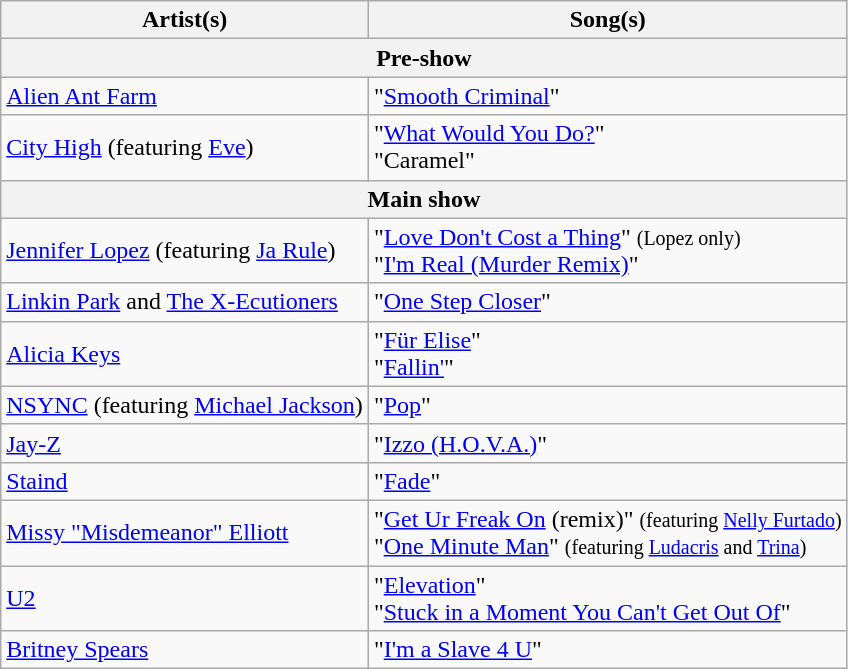<table class="wikitable plainrowheaders">
<tr>
<th scope="col">Artist(s)</th>
<th scope="col">Song(s)</th>
</tr>
<tr>
<th colspan="2">Pre-show</th>
</tr>
<tr>
<td><a href='#'>Alien Ant Farm</a></td>
<td>"<a href='#'>Smooth Criminal</a>"</td>
</tr>
<tr>
<td><a href='#'>City High</a> (featuring <a href='#'>Eve</a>)</td>
<td>"<a href='#'>What Would You Do?</a>" <br> "Caramel"</td>
</tr>
<tr>
<th colspan="2">Main show</th>
</tr>
<tr>
<td><a href='#'>Jennifer Lopez</a> (featuring <a href='#'>Ja Rule</a>)</td>
<td>"<a href='#'>Love Don't Cost a Thing</a>" <small>(Lopez only)</small> <br> "<a href='#'>I'm Real (Murder Remix)</a>"</td>
</tr>
<tr>
<td><a href='#'>Linkin Park</a> and <a href='#'>The X-Ecutioners</a></td>
<td>"<a href='#'>One Step Closer</a>"</td>
</tr>
<tr>
<td><a href='#'>Alicia Keys</a></td>
<td>"<a href='#'>Für Elise</a>" <br> "<a href='#'>Fallin'</a>"</td>
</tr>
<tr>
<td><a href='#'>NSYNC</a> (featuring <a href='#'>Michael Jackson</a>)</td>
<td>"<a href='#'>Pop</a>"</td>
</tr>
<tr>
<td><a href='#'>Jay-Z</a></td>
<td>"<a href='#'>Izzo (H.O.V.A.)</a>"</td>
</tr>
<tr>
<td><a href='#'>Staind</a></td>
<td>"<a href='#'>Fade</a>"</td>
</tr>
<tr>
<td><a href='#'>Missy "Misdemeanor" Elliott</a></td>
<td>"<a href='#'>Get Ur Freak On</a> (remix)" <small>(featuring <a href='#'>Nelly Furtado</a>)</small> <br> "<a href='#'>One Minute Man</a>" <small>(featuring <a href='#'>Ludacris</a> and <a href='#'>Trina</a>)</small></td>
</tr>
<tr>
<td><a href='#'>U2</a></td>
<td>"<a href='#'>Elevation</a>" <br> "<a href='#'>Stuck in a Moment You Can't Get Out Of</a>"</td>
</tr>
<tr>
<td><a href='#'>Britney Spears</a></td>
<td>"<a href='#'>I'm a Slave 4 U</a>"</td>
</tr>
</table>
